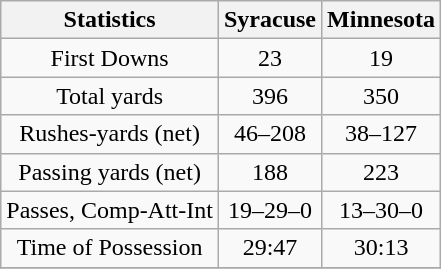<table class="wikitable" style="text-align: center;">
<tr>
<th>Statistics</th>
<th>Syracuse</th>
<th>Minnesota</th>
</tr>
<tr>
<td>First Downs</td>
<td>23</td>
<td>19</td>
</tr>
<tr>
<td>Total yards</td>
<td>396</td>
<td>350</td>
</tr>
<tr>
<td>Rushes-yards (net)</td>
<td>46–208</td>
<td>38–127</td>
</tr>
<tr>
<td>Passing yards (net)</td>
<td>188</td>
<td>223</td>
</tr>
<tr>
<td>Passes, Comp-Att-Int</td>
<td>19–29–0</td>
<td>13–30–0</td>
</tr>
<tr>
<td>Time of Possession</td>
<td>29:47</td>
<td>30:13</td>
</tr>
<tr>
</tr>
</table>
